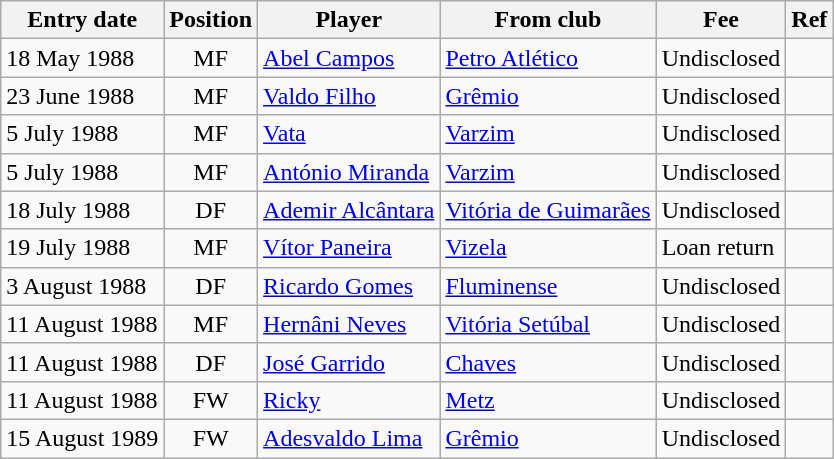<table class="wikitable">
<tr>
<th>Entry date</th>
<th>Position</th>
<th>Player</th>
<th>From club</th>
<th>Fee</th>
<th>Ref</th>
</tr>
<tr>
<td>18 May 1988</td>
<td style="text-align:center;">MF</td>
<td style="text-align:left;"><a href='#'>Abel Campos</a></td>
<td style="text-align:left;"><a href='#'>Petro Atlético</a></td>
<td>Undisclosed</td>
<td></td>
</tr>
<tr>
<td>23 June 1988</td>
<td style="text-align:center;">MF</td>
<td style="text-align:left;"><a href='#'>Valdo Filho</a></td>
<td style="text-align:left;"><a href='#'>Grêmio</a></td>
<td>Undisclosed</td>
<td></td>
</tr>
<tr>
<td>5 July 1988</td>
<td style="text-align:center;">MF</td>
<td style="text-align:left;"><a href='#'>Vata</a></td>
<td style="text-align:left;"><a href='#'>Varzim</a></td>
<td>Undisclosed</td>
<td></td>
</tr>
<tr>
<td>5 July 1988</td>
<td style="text-align:center;">MF</td>
<td style="text-align:left;"><a href='#'>António Miranda</a></td>
<td style="text-align:left;"><a href='#'>Varzim</a></td>
<td>Undisclosed</td>
<td></td>
</tr>
<tr>
<td>18 July 1988</td>
<td style="text-align:center;">DF</td>
<td style="text-align:left;"><a href='#'>Ademir Alcântara</a></td>
<td style="text-align:left;"><a href='#'>Vitória de Guimarães</a></td>
<td>Undisclosed</td>
<td></td>
</tr>
<tr>
<td>19 July 1988</td>
<td style="text-align:center;">MF</td>
<td style="text-align:left;"><a href='#'>Vítor Paneira</a></td>
<td style="text-align:left;"><a href='#'>Vizela</a></td>
<td>Loan return</td>
<td></td>
</tr>
<tr>
<td>3 August 1988</td>
<td style="text-align:center;">DF</td>
<td style="text-align:left;"><a href='#'>Ricardo Gomes</a></td>
<td style="text-align:left;"><a href='#'>Fluminense</a></td>
<td>Undisclosed</td>
<td></td>
</tr>
<tr>
<td>11 August 1988</td>
<td style="text-align:center;">MF</td>
<td style="text-align:left;"><a href='#'>Hernâni Neves</a></td>
<td style="text-align:left;"><a href='#'>Vitória Setúbal</a></td>
<td>Undisclosed</td>
<td></td>
</tr>
<tr>
<td>11 August 1988</td>
<td style="text-align:center;">DF</td>
<td style="text-align:left;"><a href='#'>José Garrido</a></td>
<td style="text-align:left;"><a href='#'>Chaves</a></td>
<td>Undisclosed</td>
<td></td>
</tr>
<tr>
<td>11 August 1988</td>
<td style="text-align:center;">FW</td>
<td style="text-align:left;"><a href='#'>Ricky</a></td>
<td style="text-align:left;"><a href='#'>Metz</a></td>
<td>Undisclosed</td>
<td></td>
</tr>
<tr>
<td>15 August 1989</td>
<td style="text-align:center;">FW</td>
<td style="text-align:left;"><a href='#'>Adesvaldo Lima</a></td>
<td style="text-align:left;"><a href='#'>Grêmio</a></td>
<td>Undisclosed</td>
<td></td>
</tr>
</table>
